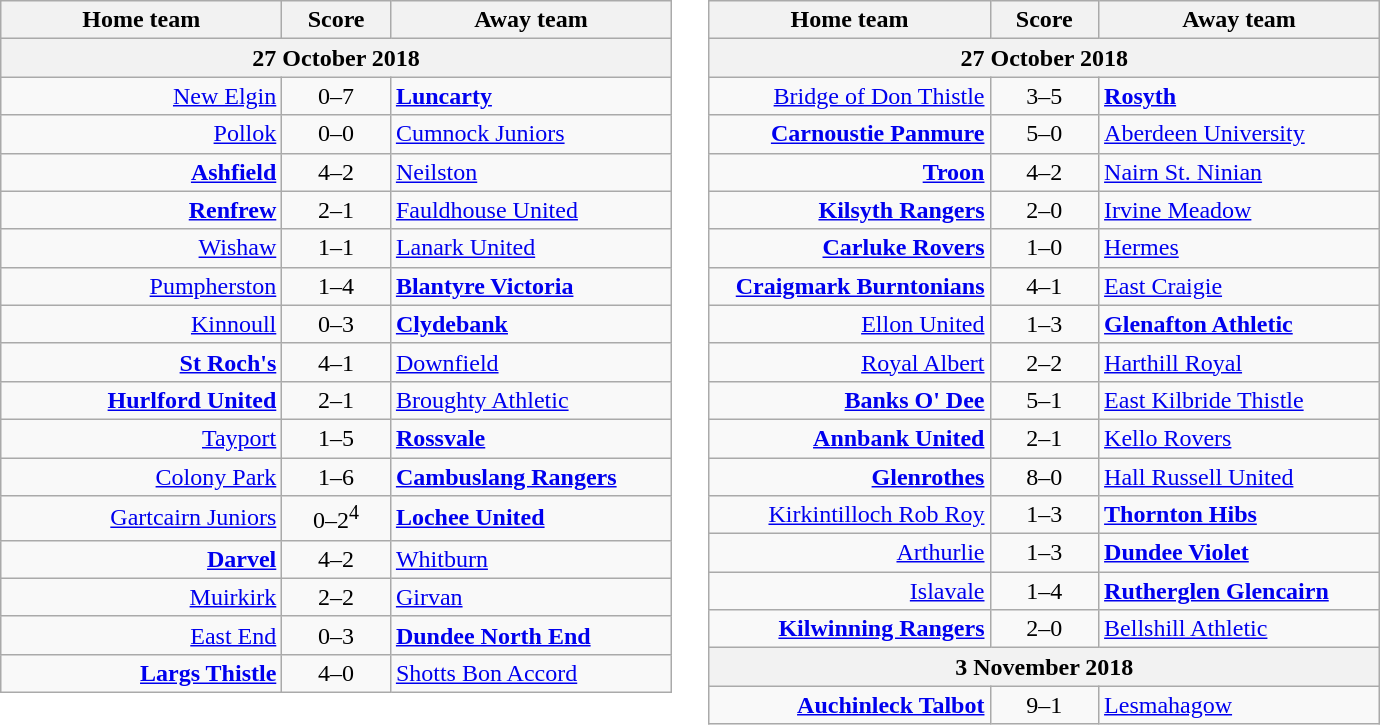<table border=0 cellpadding=4 cellspacing=0>
<tr>
<td valign="top"><br><table class="wikitable" style="border-collapse: collapse;">
<tr>
<th align="right" width="180">Home team</th>
<th align="center" width="65">Score</th>
<th align="left" width="180">Away team</th>
</tr>
<tr>
<th colspan="3" align="center">27 October 2018</th>
</tr>
<tr>
<td style="text-align:right;"><a href='#'>New Elgin</a></td>
<td style="text-align:center;">0–7</td>
<td style="text-align:left;"><strong><a href='#'>Luncarty</a></strong></td>
</tr>
<tr>
<td style="text-align:right;"><a href='#'>Pollok</a></td>
<td style="text-align:center;">0–0</td>
<td style="text-align:left;"><a href='#'>Cumnock Juniors</a></td>
</tr>
<tr>
<td style="text-align:right;"><strong><a href='#'>Ashfield</a></strong></td>
<td style="text-align:center;">4–2</td>
<td style="text-align:left;"><a href='#'>Neilston</a></td>
</tr>
<tr>
<td style="text-align:right;"><strong><a href='#'>Renfrew</a></strong></td>
<td style="text-align:center;">2–1</td>
<td style="text-align:left;"><a href='#'>Fauldhouse United</a></td>
</tr>
<tr>
<td style="text-align:right;"><a href='#'>Wishaw</a></td>
<td style="text-align:center;">1–1</td>
<td style="text-align:left;"><a href='#'>Lanark United</a></td>
</tr>
<tr>
<td style="text-align:right;"><a href='#'>Pumpherston</a></td>
<td style="text-align:center;">1–4</td>
<td style="text-align:left;"><strong><a href='#'>Blantyre Victoria</a></strong></td>
</tr>
<tr>
<td style="text-align:right;"><a href='#'>Kinnoull</a></td>
<td style="text-align:center;">0–3</td>
<td style="text-align:left;"><strong><a href='#'>Clydebank</a></strong></td>
</tr>
<tr>
<td style="text-align:right;"><strong><a href='#'>St Roch's</a></strong></td>
<td style="text-align:center;">4–1</td>
<td style="text-align:left;"><a href='#'>Downfield</a></td>
</tr>
<tr>
<td style="text-align:right;"><strong><a href='#'>Hurlford United</a></strong></td>
<td style="text-align:center;">2–1</td>
<td style="text-align:left;"><a href='#'>Broughty Athletic</a></td>
</tr>
<tr>
<td style="text-align:right;"><a href='#'>Tayport</a></td>
<td style="text-align:center;">1–5</td>
<td style="text-align:left;"><strong><a href='#'>Rossvale</a></strong></td>
</tr>
<tr>
<td style="text-align:right;"><a href='#'>Colony Park</a></td>
<td style="text-align:center;">1–6</td>
<td style="text-align:left;"><strong><a href='#'>Cambuslang Rangers</a></strong></td>
</tr>
<tr>
<td style="text-align:right;"><a href='#'>Gartcairn Juniors</a></td>
<td style="text-align:center;">0–2<sup>4</sup></td>
<td style="text-align:left;"><strong><a href='#'>Lochee United</a></strong></td>
</tr>
<tr>
<td style="text-align:right;"><strong><a href='#'>Darvel</a></strong></td>
<td style="text-align:center;">4–2</td>
<td style="text-align:left;"><a href='#'>Whitburn</a></td>
</tr>
<tr>
<td style="text-align:right;"><a href='#'>Muirkirk</a></td>
<td style="text-align:center;">2–2</td>
<td style="text-align:left;"><a href='#'>Girvan</a></td>
</tr>
<tr>
<td style="text-align:right;"><a href='#'>East End</a></td>
<td style="text-align:center;">0–3</td>
<td style="text-align:left;"><strong><a href='#'>Dundee North End</a></strong></td>
</tr>
<tr>
<td style="text-align:right;"><strong><a href='#'>Largs Thistle</a></strong></td>
<td style="text-align:center;">4–0</td>
<td style="text-align:left;"><a href='#'>Shotts Bon Accord</a></td>
</tr>
</table>
</td>
<td valign="top"><br><table class="wikitable">
<tr>
<th align="right" width="180">Home team</th>
<th align="center" width="65">Score</th>
<th align="left" width="180">Away team</th>
</tr>
<tr>
<th colspan="3" align="center">27 October 2018</th>
</tr>
<tr>
<td style="text-align:right;"><a href='#'>Bridge of Don Thistle</a></td>
<td style="text-align:center;">3–5</td>
<td style="text-align:left;"><strong><a href='#'>Rosyth</a></strong></td>
</tr>
<tr>
<td style="text-align:right;"><strong><a href='#'>Carnoustie Panmure</a></strong></td>
<td style="text-align:center;">5–0</td>
<td style="text-align:left;"><a href='#'>Aberdeen University</a></td>
</tr>
<tr>
<td style="text-align:right;"><strong><a href='#'>Troon</a></strong></td>
<td style="text-align:center;">4–2</td>
<td style="text-align:left;"><a href='#'>Nairn St. Ninian</a></td>
</tr>
<tr>
<td style="text-align:right;"><strong><a href='#'>Kilsyth Rangers</a></strong></td>
<td style="text-align:center;">2–0</td>
<td style="text-align:left;"><a href='#'>Irvine Meadow</a></td>
</tr>
<tr>
<td style="text-align:right;"><strong><a href='#'>Carluke Rovers</a></strong></td>
<td style="text-align:center;">1–0</td>
<td style="text-align:left;"><a href='#'>Hermes</a></td>
</tr>
<tr>
<td style="text-align:right;"><strong><a href='#'>Craigmark Burntonians</a></strong></td>
<td style="text-align:center;">4–1</td>
<td style="text-align:left;"><a href='#'>East Craigie</a></td>
</tr>
<tr>
<td style="text-align:right;"><a href='#'>Ellon United</a></td>
<td style="text-align:center;">1–3</td>
<td style="text-align:left;"><strong><a href='#'>Glenafton Athletic</a></strong></td>
</tr>
<tr>
<td style="text-align:right;"><a href='#'>Royal Albert</a></td>
<td style="text-align:center;">2–2</td>
<td style="text-align:left;"><a href='#'>Harthill Royal</a></td>
</tr>
<tr>
<td style="text-align:right;"><strong><a href='#'>Banks O' Dee</a></strong></td>
<td style="text-align:center;">5–1</td>
<td style="text-align:left;"><a href='#'>East Kilbride Thistle</a></td>
</tr>
<tr>
<td style="text-align:right;"><strong><a href='#'>Annbank United</a></strong></td>
<td style="text-align:center;">2–1</td>
<td style="text-align:left;"><a href='#'>Kello Rovers</a></td>
</tr>
<tr>
<td style="text-align:right;"><strong><a href='#'>Glenrothes</a></strong></td>
<td style="text-align:center;">8–0</td>
<td style="text-align:left;"><a href='#'>Hall Russell United</a></td>
</tr>
<tr>
<td style="text-align:right;"><a href='#'>Kirkintilloch Rob Roy</a></td>
<td style="text-align:center;">1–3</td>
<td style="text-align:left;"><strong><a href='#'>Thornton Hibs</a></strong></td>
</tr>
<tr>
<td style="text-align:right;"><a href='#'>Arthurlie</a></td>
<td style="text-align:center;">1–3</td>
<td style="text-align:left;"><strong><a href='#'>Dundee Violet</a></strong></td>
</tr>
<tr>
<td style="text-align:right;"><a href='#'>Islavale</a></td>
<td style="text-align:center;">1–4</td>
<td style="text-align:left;"><strong><a href='#'>Rutherglen Glencairn</a></strong></td>
</tr>
<tr>
<td style="text-align:right;"><strong><a href='#'>Kilwinning Rangers</a></strong></td>
<td style="text-align:center;">2–0</td>
<td style="text-align:left;"><a href='#'>Bellshill Athletic</a></td>
</tr>
<tr>
<th colspan="3" align="center">3 November 2018</th>
</tr>
<tr>
<td style="text-align:right;"><strong><a href='#'>Auchinleck Talbot</a></strong></td>
<td style="text-align:center;">9–1</td>
<td style="text-align:left;"><a href='#'>Lesmahagow</a></td>
</tr>
</table>
</td>
</tr>
</table>
